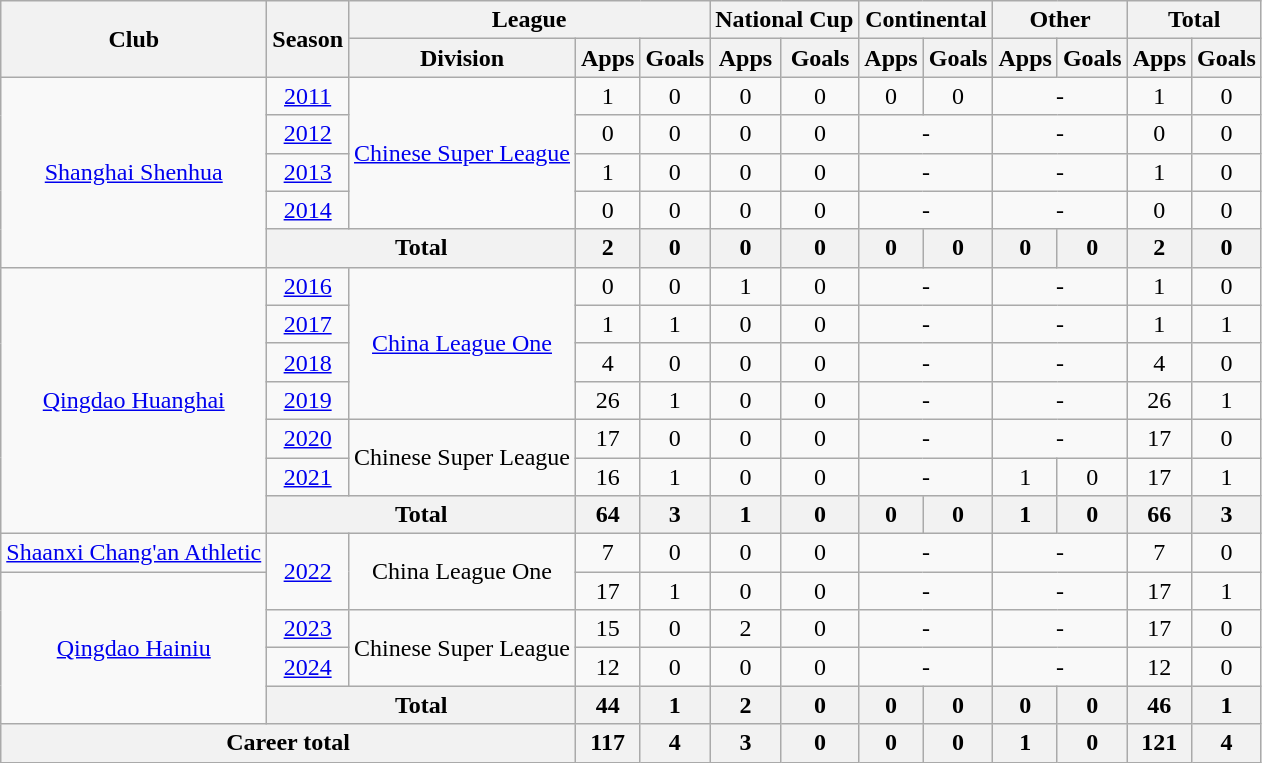<table class="wikitable" style="text-align: center">
<tr>
<th rowspan="2">Club</th>
<th rowspan="2">Season</th>
<th colspan="3">League</th>
<th colspan="2">National Cup</th>
<th colspan="2">Continental</th>
<th colspan="2">Other</th>
<th colspan="2">Total</th>
</tr>
<tr>
<th>Division</th>
<th>Apps</th>
<th>Goals</th>
<th>Apps</th>
<th>Goals</th>
<th>Apps</th>
<th>Goals</th>
<th>Apps</th>
<th>Goals</th>
<th>Apps</th>
<th>Goals</th>
</tr>
<tr>
<td rowspan="5"><a href='#'>Shanghai Shenhua</a></td>
<td><a href='#'>2011</a></td>
<td rowspan="4"><a href='#'>Chinese Super League</a></td>
<td>1</td>
<td>0</td>
<td>0</td>
<td>0</td>
<td>0</td>
<td>0</td>
<td colspan="2">-</td>
<td>1</td>
<td>0</td>
</tr>
<tr>
<td><a href='#'>2012</a></td>
<td>0</td>
<td>0</td>
<td>0</td>
<td>0</td>
<td colspan="2">-</td>
<td colspan="2">-</td>
<td>0</td>
<td>0</td>
</tr>
<tr>
<td><a href='#'>2013</a></td>
<td>1</td>
<td>0</td>
<td>0</td>
<td>0</td>
<td colspan="2">-</td>
<td colspan="2">-</td>
<td>1</td>
<td>0</td>
</tr>
<tr>
<td><a href='#'>2014</a></td>
<td>0</td>
<td>0</td>
<td>0</td>
<td>0</td>
<td colspan="2">-</td>
<td colspan="2">-</td>
<td>0</td>
<td>0</td>
</tr>
<tr>
<th colspan=2>Total</th>
<th>2</th>
<th>0</th>
<th>0</th>
<th>0</th>
<th>0</th>
<th>0</th>
<th>0</th>
<th>0</th>
<th>2</th>
<th>0</th>
</tr>
<tr>
<td rowspan="7"><a href='#'>Qingdao Huanghai</a></td>
<td><a href='#'>2016</a></td>
<td rowspan="4"><a href='#'>China League One</a></td>
<td>0</td>
<td>0</td>
<td>1</td>
<td>0</td>
<td colspan="2">-</td>
<td colspan="2">-</td>
<td>1</td>
<td>0</td>
</tr>
<tr>
<td><a href='#'>2017</a></td>
<td>1</td>
<td>1</td>
<td>0</td>
<td>0</td>
<td colspan="2">-</td>
<td colspan="2">-</td>
<td>1</td>
<td>1</td>
</tr>
<tr>
<td><a href='#'>2018</a></td>
<td>4</td>
<td>0</td>
<td>0</td>
<td>0</td>
<td colspan="2">-</td>
<td colspan="2">-</td>
<td>4</td>
<td>0</td>
</tr>
<tr>
<td><a href='#'>2019</a></td>
<td>26</td>
<td>1</td>
<td>0</td>
<td>0</td>
<td colspan="2">-</td>
<td colspan="2">-</td>
<td>26</td>
<td>1</td>
</tr>
<tr>
<td><a href='#'>2020</a></td>
<td rowspan="2">Chinese Super League</td>
<td>17</td>
<td>0</td>
<td>0</td>
<td>0</td>
<td colspan="2">-</td>
<td colspan="2">-</td>
<td>17</td>
<td>0</td>
</tr>
<tr>
<td><a href='#'>2021</a></td>
<td>16</td>
<td>1</td>
<td>0</td>
<td>0</td>
<td colspan="2">-</td>
<td>1</td>
<td>0</td>
<td>17</td>
<td>1</td>
</tr>
<tr>
<th colspan=2>Total</th>
<th>64</th>
<th>3</th>
<th>1</th>
<th>0</th>
<th>0</th>
<th>0</th>
<th>1</th>
<th>0</th>
<th>66</th>
<th>3</th>
</tr>
<tr>
<td><a href='#'>Shaanxi Chang'an Athletic</a></td>
<td rowspan="2"><a href='#'>2022</a></td>
<td rowspan="2">China League One</td>
<td>7</td>
<td>0</td>
<td>0</td>
<td>0</td>
<td colspan="2">-</td>
<td colspan="2">-</td>
<td>7</td>
<td>0</td>
</tr>
<tr>
<td rowspan=4><a href='#'>Qingdao Hainiu</a></td>
<td>17</td>
<td>1</td>
<td>0</td>
<td>0</td>
<td colspan="2">-</td>
<td colspan="2">-</td>
<td>17</td>
<td>1</td>
</tr>
<tr>
<td><a href='#'>2023</a></td>
<td rowspan="2">Chinese Super League</td>
<td>15</td>
<td>0</td>
<td>2</td>
<td>0</td>
<td colspan="2">-</td>
<td colspan="2">-</td>
<td>17</td>
<td>0</td>
</tr>
<tr>
<td><a href='#'>2024</a></td>
<td>12</td>
<td>0</td>
<td>0</td>
<td>0</td>
<td colspan="2">-</td>
<td colspan="2">-</td>
<td>12</td>
<td>0</td>
</tr>
<tr>
<th colspan=2>Total</th>
<th>44</th>
<th>1</th>
<th>2</th>
<th>0</th>
<th>0</th>
<th>0</th>
<th>0</th>
<th>0</th>
<th>46</th>
<th>1</th>
</tr>
<tr>
<th colspan=3>Career total</th>
<th>117</th>
<th>4</th>
<th>3</th>
<th>0</th>
<th>0</th>
<th>0</th>
<th>1</th>
<th>0</th>
<th>121</th>
<th>4</th>
</tr>
</table>
